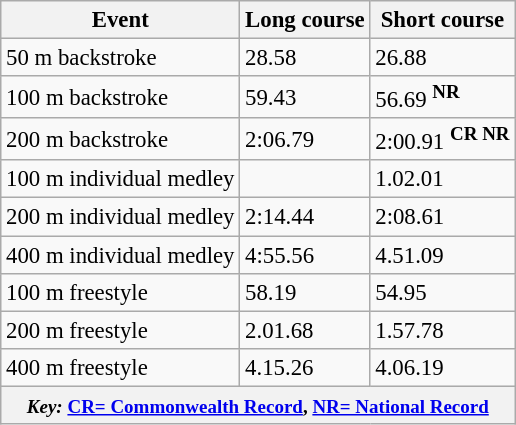<table class="wikitable" style="font-size:95%">
<tr>
<th>Event</th>
<th>Long course</th>
<th>Short course</th>
</tr>
<tr>
<td>50 m backstroke</td>
<td>28.58</td>
<td>26.88</td>
</tr>
<tr>
<td>100 m backstroke</td>
<td>59.43</td>
<td>56.69 <sup><strong>NR</strong></sup></td>
</tr>
<tr>
<td>200 m backstroke</td>
<td>2:06.79</td>
<td>2:00.91  <sup><strong>CR</strong> <strong>NR</strong></sup></td>
</tr>
<tr>
<td>100 m individual medley</td>
<td></td>
<td>1.02.01</td>
</tr>
<tr>
<td>200 m individual medley</td>
<td>2:14.44</td>
<td>2:08.61</td>
</tr>
<tr>
<td>400 m individual medley</td>
<td>4:55.56</td>
<td>4.51.09</td>
</tr>
<tr>
<td>100 m freestyle</td>
<td>58.19</td>
<td>54.95</td>
</tr>
<tr>
<td>200 m freestyle</td>
<td>2.01.68</td>
<td>1.57.78</td>
</tr>
<tr>
<td>400 m freestyle</td>
<td>4.15.26</td>
<td>4.06.19</td>
</tr>
<tr>
<th colspan="3"><small><em>Key:</em> <a href='#'>CR= Commonwealth Record</a>, <a href='#'>NR= National Record</a></small></th>
</tr>
</table>
